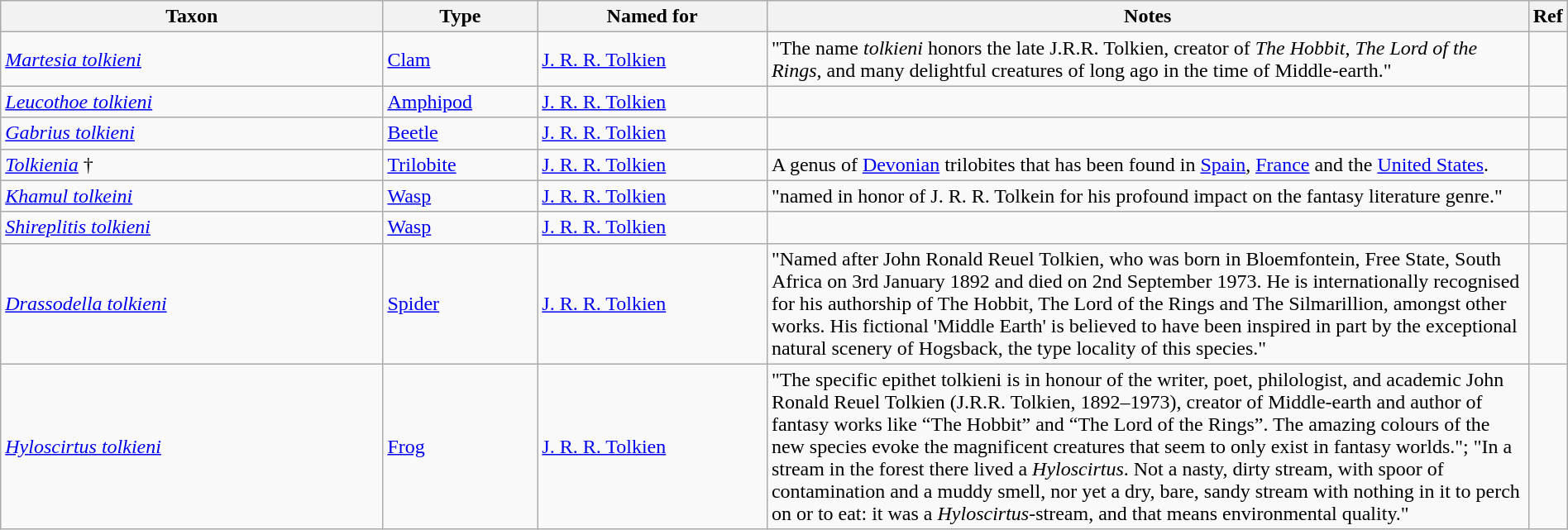<table class="wikitable sortable" width="100%">
<tr>
<th style="width:25%;">Taxon</th>
<th style="width:10%;">Type</th>
<th style="width:15%;">Named for</th>
<th style="width:50%;">Notes</th>
<th class="unsortable">Ref</th>
</tr>
<tr>
<td><em><a href='#'>Martesia tolkieni</a></em> </td>
<td><a href='#'>Clam</a></td>
<td><a href='#'>J. R. R. Tolkien</a></td>
<td>"The name <em>tolkieni</em> honors the late J.R.R. Tolkien, creator of <em>The Hobbit</em>, <em>The Lord of the Rings</em>, and many delightful creatures of long ago in the time of Middle-earth."</td>
<td></td>
</tr>
<tr>
<td><em><a href='#'>Leucothoe tolkieni</a></em> </td>
<td><a href='#'>Amphipod</a></td>
<td><a href='#'>J. R. R. Tolkien</a></td>
<td></td>
<td></td>
</tr>
<tr>
<td><em><a href='#'>Gabrius tolkieni</a></em> </td>
<td><a href='#'>Beetle</a></td>
<td><a href='#'>J. R. R. Tolkien</a></td>
<td></td>
<td></td>
</tr>
<tr>
<td><em><a href='#'>Tolkienia</a></em> † </td>
<td><a href='#'>Trilobite</a></td>
<td><a href='#'>J. R. R. Tolkien</a></td>
<td>A genus of <a href='#'>Devonian</a> trilobites that has been found in <a href='#'>Spain</a>, <a href='#'>France</a> and the <a href='#'>United States</a>.</td>
<td></td>
</tr>
<tr>
<td><em><a href='#'>Khamul tolkeini</a></em> </td>
<td><a href='#'>Wasp</a></td>
<td><a href='#'>J. R. R. Tolkien</a></td>
<td>"named in honor of J. R. R. Tolkein  for his profound impact on the fantasy literature genre."</td>
<td></td>
</tr>
<tr>
<td><em><a href='#'>Shireplitis tolkieni</a></em> </td>
<td><a href='#'>Wasp</a></td>
<td><a href='#'>J. R. R. Tolkien</a></td>
<td></td>
<td></td>
</tr>
<tr>
<td><em><a href='#'>Drassodella tolkieni</a></em> </td>
<td><a href='#'>Spider</a></td>
<td><a href='#'>J. R. R. Tolkien</a></td>
<td>"Named after John Ronald Reuel Tolkien, who was born in Bloemfontein, Free State, South Africa on 3rd January 1892 and died on 2nd September 1973. He is internationally recognised for his authorship of The Hobbit, The Lord of the Rings and The Silmarillion, amongst other works. His fictional 'Middle Earth' is believed to have been inspired in part by the exceptional natural scenery of Hogsback, the type locality of this species."</td>
<td></td>
</tr>
<tr>
<td><em><a href='#'>Hyloscirtus tolkieni</a></em> </td>
<td><a href='#'>Frog</a></td>
<td><a href='#'>J. R. R. Tolkien</a></td>
<td>"The specific epithet tolkieni is in honour of the writer, poet, philologist, and academic John Ronald Reuel Tolkien (J.R.R. Tolkien, 1892–1973), creator of Middle-earth and author of fantasy works like “The Hobbit” and “The Lord of the Rings”. The amazing colours of the new species evoke the magnificent creatures that seem to only exist in fantasy worlds."; "In a stream in the forest there lived a <em>Hyloscirtus</em>. Not a nasty, dirty stream, with spoor of contamination and a muddy smell, nor yet a dry, bare, sandy stream with nothing in it to perch on or to eat: it was a <em>Hyloscirtus</em>-stream, and that means environmental quality."</td>
<td></td>
</tr>
</table>
